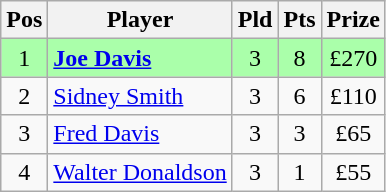<table class="wikitable" style="text-align: center;">
<tr>
<th>Pos</th>
<th>Player</th>
<th>Pld</th>
<th>Pts</th>
<th>Prize</th>
</tr>
<tr style="background:#aaffaa;">
<td>1</td>
<td style="text-align:left;"> <strong> <a href='#'>Joe Davis</a></strong></td>
<td>3</td>
<td>8</td>
<td>£270</td>
</tr>
<tr>
<td>2</td>
<td style="text-align:left;"> <a href='#'>Sidney Smith</a></td>
<td>3</td>
<td>6</td>
<td>£110</td>
</tr>
<tr>
<td>3</td>
<td style="text-align:left;"> <a href='#'>Fred Davis</a></td>
<td>3</td>
<td>3</td>
<td>£65</td>
</tr>
<tr>
<td>4</td>
<td style="text-align:left;"> <a href='#'>Walter Donaldson</a></td>
<td>3</td>
<td>1</td>
<td>£55</td>
</tr>
</table>
